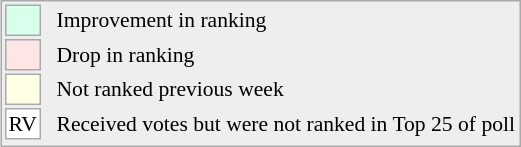<table align=right style="font-size:90%; border:1px solid #aaaaaa; white-space:nowrap; background:#eeeeee;">
<tr>
<td style="background:#d8ffeb; width:20px; border:1px solid #aaaaaa;"> </td>
<td rowspan=5> </td>
<td>Improvement in ranking</td>
</tr>
<tr>
<td style="background:#ffe6e6; width:20px; border:1px solid #aaaaaa;"> </td>
<td>Drop in ranking</td>
</tr>
<tr>
<td style="background:#ffffe6; width:20px; border:1px solid #aaaaaa;"> </td>
<td>Not ranked previous week</td>
</tr>
<tr>
<td align=center style="width:20px; border:1px solid #aaaaaa; background:white;">RV</td>
<td>Received votes but were not ranked in Top 25 of poll</td>
</tr>
<tr>
</tr>
</table>
